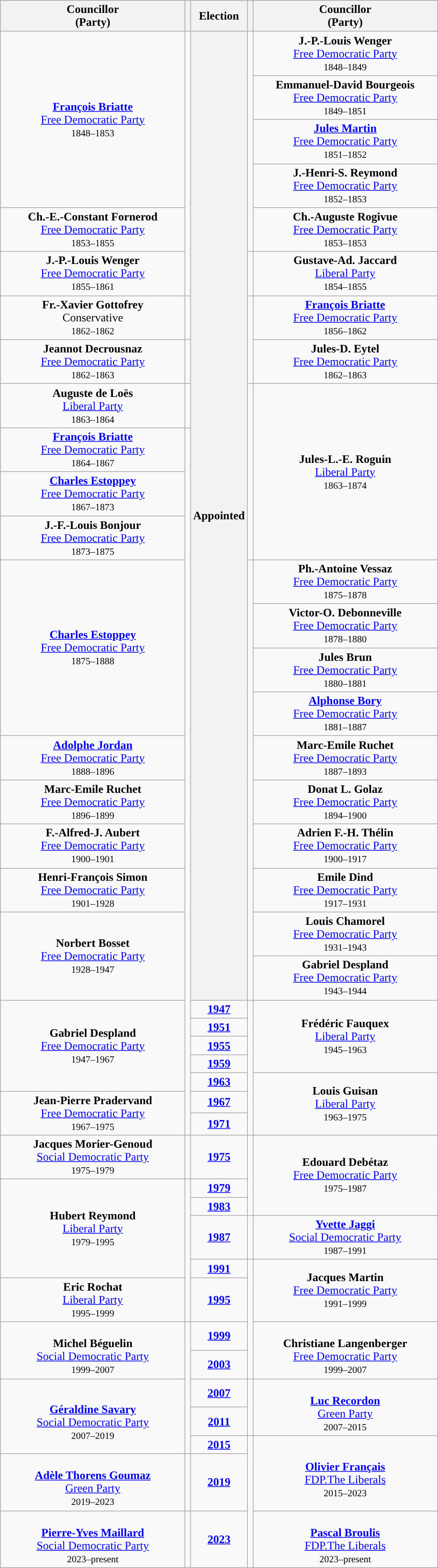<table class="wikitable" style="text-align:center">
<tr>
<th scope="col" width="250" colspan = "1">Councillor<br> (Party)</th>
<th></th>
<th>Election</th>
<th></th>
<th scope="col" width="250" colspan = "1">Councillor<br> (Party)</th>
</tr>
<tr>
<td rowspan=4><strong><a href='#'>François Briatte</a></strong><br><a href='#'>Free Democratic Party</a><br><small>1848–1853</small></td>
<td rowspan=8; style="background-color: "></td>
<th rowspan=29>Appointed</th>
<td rowspan=5; style="background-color: "></td>
<td rowspan=1><strong>J.-P.-Louis Wenger</strong><br><a href='#'>Free Democratic Party</a><br><small>1848–1849</small></td>
</tr>
<tr>
<td rowspan=1><strong>Emmanuel-David Bourgeois</strong><br><a href='#'>Free Democratic Party</a><br><small>1849–1851</small></td>
</tr>
<tr>
<td rowspan=1><strong><a href='#'>Jules Martin</a></strong><br><a href='#'>Free Democratic Party</a><br><small>1851–1852</small></td>
</tr>
<tr>
<td rowspan=1><strong>J.-Henri-S. Reymond</strong><br><a href='#'>Free Democratic Party</a><br><small>1852–1853</small></td>
</tr>
<tr>
<td rowspan=2><strong>Ch.-E.-Constant Fornerod</strong><br><a href='#'>Free Democratic Party</a><br><small>1853–1855</small></td>
<td rowspan=1><strong>Ch.-Auguste Rogivue</strong><br><a href='#'>Free Democratic Party</a><br><small>1853–1853</small></td>
</tr>
<tr>
<td rowspan=2; style="background-color: "></td>
<td rowspan=2><strong>Gustave-Ad. Jaccard</strong><br><a href='#'>Liberal Party</a><br><small>1854–1855</small></td>
</tr>
<tr>
<td rowspan=2><strong>J.-P.-Louis Wenger</strong><br><a href='#'>Free Democratic Party</a><br><small>1855–1861</small></td>
</tr>
<tr>
<td rowspan=3; style="background-color: "></td>
<td rowspan=2><strong><a href='#'>François Briatte</a></strong><br><a href='#'>Free Democratic Party</a><br><small>1856–1862</small></td>
</tr>
<tr>
<td rowspan=1><strong>Fr.-Xavier Gottofrey</strong><br>Conservative<br><small>1862–1862</small></td>
<td rowspan=1; style="background-color: "></td>
</tr>
<tr>
<td rowspan=1><strong>Jeannot Decrousnaz</strong><br><a href='#'>Free Democratic Party</a><br><small>1862–1863</small></td>
<td rowspan=1; style="background-color: "></td>
<td rowspan=1><strong>Jules-D. Eytel</strong><br><a href='#'>Free Democratic Party</a><br><small>1862–1863</small></td>
</tr>
<tr>
<td rowspan=1><strong>Auguste de Loës</strong><br><a href='#'>Liberal Party</a><br><small>1863–1864</small></td>
<td rowspan=1; style="background-color: "></td>
<td rowspan=4; style="background-color: "></td>
<td rowspan=4><strong>Jules-L.-E. Roguin</strong><br><a href='#'>Liberal Party</a><br><small>1863–1874</small></td>
</tr>
<tr>
<td rowspan=1><strong><a href='#'>François Briatte</a></strong><br><a href='#'>Free Democratic Party</a><br><small>1864–1867</small></td>
<td rowspan=25; style="background-color: "></td>
</tr>
<tr>
<td rowspan=1><strong><a href='#'>Charles Estoppey</a></strong><br><a href='#'>Free Democratic Party</a><br><small>1867–1873</small></td>
</tr>
<tr>
<td rowspan=1><strong>J.-F.-Louis Bonjour</strong><br><a href='#'>Free Democratic Party</a><br><small>1873–1875</small></td>
</tr>
<tr>
<td rowspan=5><strong><a href='#'>Charles Estoppey</a></strong><br><a href='#'>Free Democratic Party</a><br><small>1875–1888</small></td>
<td rowspan=14; style="background-color: "></td>
<td rowspan=1><strong>Ph.-Antoine Vessaz</strong><br><a href='#'>Free Democratic Party</a><br><small>1875–1878</small></td>
</tr>
<tr>
<td rowspan=1><strong>Victor-O. Debonneville</strong><br><a href='#'>Free Democratic Party</a><br><small>1878–1880</small></td>
</tr>
<tr>
<td rowspan=1><strong>Jules Brun</strong><br><a href='#'>Free Democratic Party</a><br><small>1880–1881</small></td>
</tr>
<tr>
<td rowspan=1><strong><a href='#'>Alphonse Bory</a></strong><br><a href='#'>Free Democratic Party</a><br><small>1881–1887</small></td>
</tr>
<tr>
<td rowspan=2><strong>Marc-Emile Ruchet</strong><br><a href='#'>Free Democratic Party</a><br><small>1887–1893</small></td>
</tr>
<tr>
<td rowspan=2><strong><a href='#'>Adolphe Jordan</a></strong><br><a href='#'>Free Democratic Party</a><br><small>1888–1896</small></td>
</tr>
<tr>
<td rowspan=2><strong>Donat L. Golaz</strong><br><a href='#'>Free Democratic Party</a><br><small>1894–1900</small></td>
</tr>
<tr>
<td rowspan=1><strong>Marc-Emile Ruchet</strong><br><a href='#'>Free Democratic Party</a><br><small>1896–1899</small></td>
</tr>
<tr>
<td rowspan=1><strong>F.-Alfred-J. Aubert</strong><br><a href='#'>Free Democratic Party</a><br><small>1900–1901</small></td>
<td rowspan=2><strong>Adrien F.-H. Thélin</strong><br><a href='#'>Free Democratic Party</a><br><small>1900–1917</small></td>
</tr>
<tr>
<td rowspan=2><strong>Henri-François Simon</strong><br><a href='#'>Free Democratic Party</a><br><small>1901–1928</small></td>
</tr>
<tr>
<td rowspan=2><strong>Emile Dind</strong><br><a href='#'>Free Democratic Party</a><br><small>1917–1931</small></td>
</tr>
<tr>
<td rowspan=4><strong>Norbert Bosset</strong><br><a href='#'>Free Democratic Party</a><br><small>1928–1947</small></td>
</tr>
<tr>
<td rowspan=1><strong>Louis Chamorel</strong><br><a href='#'>Free Democratic Party</a><br><small>1931–1943</small></td>
</tr>
<tr>
<td rowspan=1><strong>Gabriel Despland</strong><br><a href='#'>Free Democratic Party</a><br><small>1943–1944</small></td>
</tr>
<tr>
<td rowspan=8; style="background-color: "></td>
<td rowspan=5><strong>Frédéric Fauquex</strong><br><a href='#'>Liberal Party</a><br><small>1945–1963</small></td>
</tr>
<tr>
<td rowspan=5><strong>Gabriel Despland</strong><br><a href='#'>Free Democratic Party</a><br><small>1947–1967</small></td>
<td><strong><a href='#'>1947</a></strong></td>
</tr>
<tr>
<td><strong><a href='#'>1951</a></strong></td>
</tr>
<tr>
<td><strong><a href='#'>1955</a></strong></td>
</tr>
<tr>
<td><strong><a href='#'>1959</a></strong></td>
</tr>
<tr>
<td><strong><a href='#'>1963</a></strong></td>
<td rowspan=3><strong>Louis Guisan</strong><br><a href='#'>Liberal Party</a><br><small>1963–1975</small></td>
</tr>
<tr>
<td rowspan=2><strong>Jean-Pierre Pradervand</strong><br><a href='#'>Free Democratic Party</a><br><small>1967–1975</small></td>
<td><strong><a href='#'>1967</a></strong></td>
</tr>
<tr>
<td><strong><a href='#'>1971</a></strong></td>
</tr>
<tr>
<td rowspan=1><strong>Jacques Morier-Genoud</strong><br><a href='#'>Social Democratic Party</a><br><small>1975–1979</small></td>
<td rowspan=1; style="background-color: "></td>
<td><strong><a href='#'>1975</a></strong></td>
<td rowspan=3; style="background-color: "></td>
<td rowspan=3><strong>Edouard Debétaz</strong><br><a href='#'>Free Democratic Party</a><br><small>1975–1987</small></td>
</tr>
<tr>
<td rowspan=4><strong>Hubert Reymond</strong><br><a href='#'>Liberal Party</a><br><small>1979–1995</small></td>
<td rowspan=5; style="background-color: "></td>
<td><strong><a href='#'>1979</a></strong></td>
</tr>
<tr>
<td><strong><a href='#'>1983</a></strong></td>
</tr>
<tr>
<td><strong><a href='#'>1987</a></strong></td>
<td rowspan=1; style="background-color: "></td>
<td rowspan=1><strong><a href='#'>Yvette Jaggi</a></strong><br><a href='#'>Social Democratic Party</a><br><small>1987–1991</small></td>
</tr>
<tr>
<td><strong><a href='#'>1991</a></strong></td>
<td rowspan=4; style="background-color: "></td>
<td rowspan=2><strong>Jacques Martin</strong><br><a href='#'>Free Democratic Party</a><br><small>1991–1999</small></td>
</tr>
<tr>
<td rowspan=1><strong>Eric Rochat</strong><br><a href='#'>Liberal Party</a><br><small>1995–1999</small></td>
<td><strong><a href='#'>1995</a></strong></td>
</tr>
<tr>
<td rowspan=2><br><strong>Michel Béguelin</strong><br><a href='#'>Social Democratic Party</a><br><small>1999–2007</small></td>
<td rowspan=5; style="background-color: "></td>
<td><strong><a href='#'>1999</a></strong></td>
<td rowspan=2><br><strong>Christiane Langenberger</strong><br><a href='#'>Free Democratic Party</a><br><small>1999–2007</small></td>
</tr>
<tr>
<td><strong><a href='#'>2003</a></strong></td>
</tr>
<tr>
<td rowspan=3><br><strong><a href='#'>Géraldine Savary</a></strong><br><a href='#'>Social Democratic Party</a><br><small>2007–2019</small></td>
<td><strong><a href='#'>2007</a></strong></td>
<td rowspan=2; style="background-color: "></td>
<td rowspan=2><br><strong><a href='#'>Luc Recordon</a></strong><br><a href='#'>Green Party</a><br><small>2007–2015</small></td>
</tr>
<tr>
<td><strong><a href='#'>2011</a></strong></td>
</tr>
<tr>
<td><strong><a href='#'>2015</a></strong></td>
<td rowspan=3; style="background-color: "></td>
<td rowspan=2><br><strong><a href='#'>Olivier Français</a></strong><br><a href='#'>FDP.The Liberals</a><br><small>2015–2023</small></td>
</tr>
<tr>
<td rowspan=1><br><strong><a href='#'>Adèle Thorens Goumaz</a></strong><br><a href='#'>Green Party</a><br><small>2019–2023</small></td>
<td rowspan=1; style="background-color: "></td>
<td><strong><a href='#'>2019</a></strong></td>
</tr>
<tr>
<td rowspan=1><br><strong><a href='#'>Pierre-Yves Maillard</a></strong><br><a href='#'>Social Democratic Party</a><br><small>2023–present</small></td>
<td rowspan=1; style="background-color: "></td>
<td><strong><a href='#'>2023</a></strong></td>
<td rowspan=1><br><strong><a href='#'>Pascal Broulis</a></strong><br><a href='#'>FDP.The Liberals</a><br><small>2023–present</small></td>
</tr>
</table>
